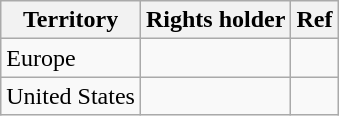<table class="wikitable">
<tr>
<th>Territory</th>
<th>Rights holder</th>
<th>Ref</th>
</tr>
<tr>
<td>Europe</td>
<td></td>
<td></td>
</tr>
<tr>
<td>United States</td>
<td></td>
</tr>
</table>
